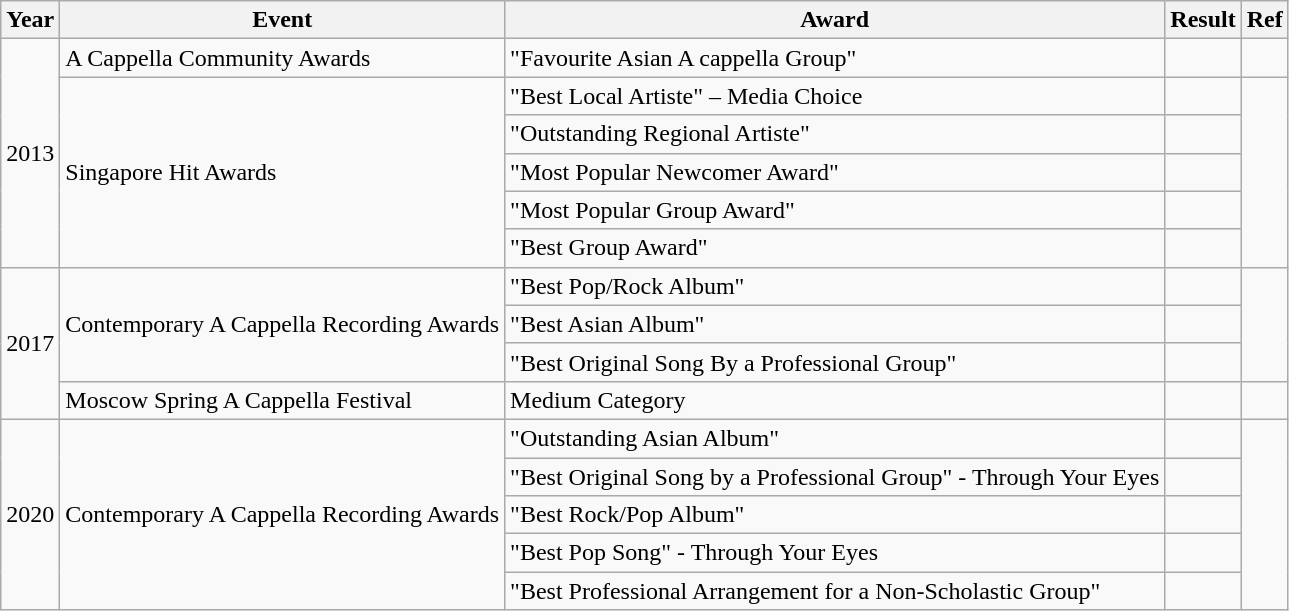<table class="wikitable">
<tr>
<th>Year</th>
<th>Event</th>
<th>Award</th>
<th>Result</th>
<th>Ref</th>
</tr>
<tr>
<td rowspan="6">2013</td>
<td>A Cappella Community Awards</td>
<td>"Favourite Asian A cappella Group"</td>
<td></td>
<td></td>
</tr>
<tr>
<td rowspan=5>Singapore Hit Awards</td>
<td>"Best Local Artiste" – Media Choice</td>
<td></td>
<td rowspan=5></td>
</tr>
<tr>
<td>"Outstanding Regional Artiste"</td>
<td></td>
</tr>
<tr>
<td>"Most Popular Newcomer Award"</td>
<td></td>
</tr>
<tr>
<td>"Most Popular Group Award"</td>
<td></td>
</tr>
<tr>
<td>"Best Group Award"</td>
<td></td>
</tr>
<tr>
<td rowspan="4">2017</td>
<td rowspan="3">Contemporary A Cappella Recording Awards</td>
<td>"Best Pop/Rock Album"</td>
<td></td>
<td rowspan="3"></td>
</tr>
<tr>
<td>"Best Asian Album"</td>
<td></td>
</tr>
<tr>
<td>"Best Original Song By a Professional Group"</td>
<td></td>
</tr>
<tr>
<td>Moscow Spring A Cappella Festival</td>
<td "Medium Category Group">Medium Category</td>
<td></td>
<td></td>
</tr>
<tr>
<td rowspan="5">2020</td>
<td rowspan="5">Contemporary A Cappella Recording Awards</td>
<td "Outstanding Asian Album">"Outstanding Asian Album"</td>
<td></td>
<td rowspan="5"></td>
</tr>
<tr>
<td>"Best Original Song by a Professional Group" - Through Your Eyes</td>
<td></td>
</tr>
<tr>
<td>"Best Rock/Pop Album"</td>
<td></td>
</tr>
<tr>
<td>"Best Pop Song" - Through Your Eyes</td>
<td></td>
</tr>
<tr>
<td>"Best Professional Arrangement for a Non-Scholastic Group"</td>
<td></td>
</tr>
</table>
